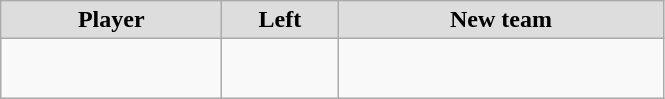<table class="wikitable" style="text-align: center">
<tr align="center"  bgcolor="#dddddd">
<td style="width:140px"><strong>Player</strong></td>
<td style="width:70px"><strong>Left</strong></td>
<td style="width:210px"><strong>New team</strong></td>
</tr>
<tr style="height:40px">
<td></td>
<td style="font-size: 80%"></td>
<td></td>
</tr>
</table>
